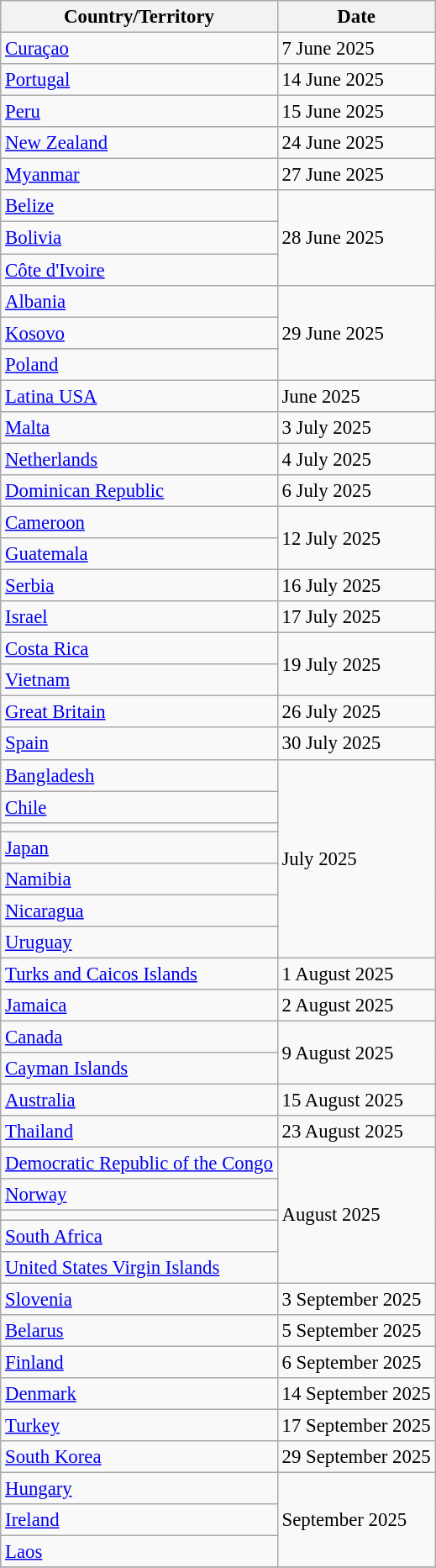<table class="wikitable sortable" style="font-size: 95%;">
<tr>
<th>Country/Territory</th>
<th>Date</th>
</tr>
<tr>
<td> <a href='#'>Curaçao</a></td>
<td>7 June 2025</td>
</tr>
<tr>
<td> <a href='#'>Portugal</a></td>
<td>14 June 2025</td>
</tr>
<tr>
<td> <a href='#'>Peru</a></td>
<td>15 June 2025</td>
</tr>
<tr>
<td> <a href='#'>New Zealand</a></td>
<td>24 June 2025</td>
</tr>
<tr>
<td> <a href='#'>Myanmar</a></td>
<td>27 June 2025</td>
</tr>
<tr>
<td> <a href='#'>Belize</a></td>
<td rowspan="3">28 June 2025</td>
</tr>
<tr>
<td> <a href='#'>Bolivia</a></td>
</tr>
<tr>
<td> <a href='#'>Côte d'Ivoire</a></td>
</tr>
<tr>
<td> <a href='#'>Albania</a></td>
<td rowspan="3">29 June 2025</td>
</tr>
<tr>
<td> <a href='#'>Kosovo</a></td>
</tr>
<tr>
<td> <a href='#'>Poland</a></td>
</tr>
<tr>
<td> <a href='#'>Latina USA</a></td>
<td>June 2025</td>
</tr>
<tr>
<td> <a href='#'>Malta</a></td>
<td>3 July 2025</td>
</tr>
<tr>
<td> <a href='#'>Netherlands</a></td>
<td>4 July 2025</td>
</tr>
<tr>
<td> <a href='#'>Dominican Republic</a></td>
<td>6 July 2025</td>
</tr>
<tr>
<td> <a href='#'>Cameroon</a></td>
<td rowspan="2">12 July 2025</td>
</tr>
<tr>
<td> <a href='#'>Guatemala</a></td>
</tr>
<tr>
<td> <a href='#'>Serbia</a></td>
<td>16 July 2025</td>
</tr>
<tr>
<td> <a href='#'>Israel</a></td>
<td>17 July 2025</td>
</tr>
<tr>
<td> <a href='#'>Costa Rica</a></td>
<td rowspan="2">19 July 2025</td>
</tr>
<tr>
<td> <a href='#'>Vietnam</a></td>
</tr>
<tr>
<td> <a href='#'>Great Britain</a></td>
<td>26 July 2025</td>
</tr>
<tr>
<td> <a href='#'>Spain</a></td>
<td>30 July 2025</td>
</tr>
<tr>
<td> <a href='#'>Bangladesh</a></td>
<td rowspan="7">July 2025</td>
</tr>
<tr>
<td> <a href='#'>Chile</a></td>
</tr>
<tr>
<td></td>
</tr>
<tr>
<td> <a href='#'>Japan</a></td>
</tr>
<tr>
<td> <a href='#'>Namibia</a></td>
</tr>
<tr>
<td> <a href='#'>Nicaragua</a></td>
</tr>
<tr>
<td> <a href='#'>Uruguay</a></td>
</tr>
<tr>
<td> <a href='#'>Turks and Caicos Islands</a></td>
<td>1 August 2025</td>
</tr>
<tr>
<td> <a href='#'>Jamaica</a></td>
<td>2 August 2025</td>
</tr>
<tr>
<td> <a href='#'>Canada</a></td>
<td rowspan="2">9 August 2025</td>
</tr>
<tr>
<td> <a href='#'>Cayman Islands</a></td>
</tr>
<tr>
<td> <a href='#'>Australia</a></td>
<td>15 August 2025</td>
</tr>
<tr>
<td> <a href='#'>Thailand</a></td>
<td>23 August 2025</td>
</tr>
<tr>
<td> <a href='#'>Democratic Republic of the Congo</a></td>
<td rowspan="5">August 2025</td>
</tr>
<tr>
<td> <a href='#'>Norway</a></td>
</tr>
<tr>
<td></td>
</tr>
<tr>
<td> <a href='#'>South Africa</a></td>
</tr>
<tr>
<td> <a href='#'>United States Virgin Islands</a></td>
</tr>
<tr>
<td> <a href='#'>Slovenia</a></td>
<td>3 September 2025</td>
</tr>
<tr>
<td> <a href='#'>Belarus</a></td>
<td>5 September 2025</td>
</tr>
<tr>
<td> <a href='#'>Finland</a></td>
<td>6 September 2025</td>
</tr>
<tr>
<td> <a href='#'>Denmark</a></td>
<td>14 September 2025</td>
</tr>
<tr>
<td> <a href='#'>Turkey</a></td>
<td>17 September 2025</td>
</tr>
<tr>
<td> <a href='#'>South Korea</a></td>
<td>29 September 2025</td>
</tr>
<tr>
<td> <a href='#'>Hungary</a></td>
<td rowspan="3">September 2025</td>
</tr>
<tr>
<td> <a href='#'>Ireland</a></td>
</tr>
<tr>
<td> <a href='#'>Laos</a></td>
</tr>
<tr>
</tr>
</table>
